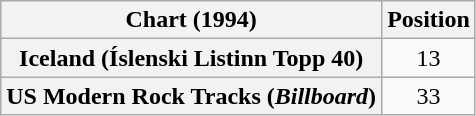<table class="wikitable plainrowheaders" style="text-align:center">
<tr>
<th>Chart (1994)</th>
<th>Position</th>
</tr>
<tr>
<th scope="row">Iceland (Íslenski Listinn Topp 40)</th>
<td>13</td>
</tr>
<tr>
<th scope="row">US Modern Rock Tracks (<em>Billboard</em>)</th>
<td>33</td>
</tr>
</table>
